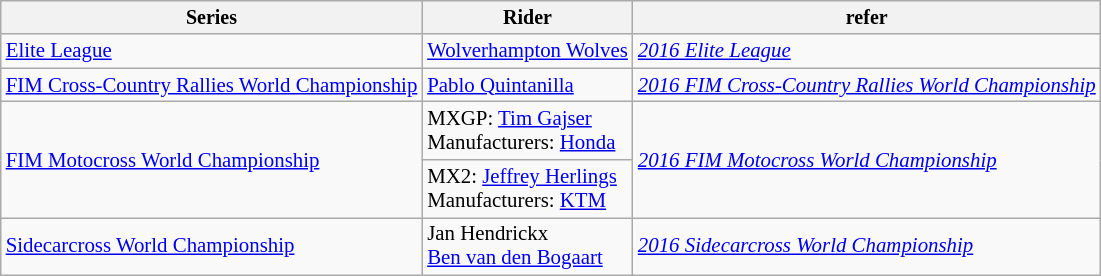<table class="wikitable" style="font-size:87%">
<tr style="font-size:10pt;font-weight:bold">
<th>Series</th>
<th>Rider</th>
<th>refer</th>
</tr>
<tr>
<td><a href='#'>Elite League</a></td>
<td><a href='#'>Wolverhampton Wolves</a></td>
<td><em><a href='#'>2016 Elite League</a></em></td>
</tr>
<tr>
<td><a href='#'>FIM Cross-Country Rallies World Championship</a></td>
<td> <a href='#'>Pablo Quintanilla</a></td>
<td><em><a href='#'>2016 FIM Cross-Country Rallies World Championship</a></em></td>
</tr>
<tr>
<td rowspan=2><a href='#'>FIM Motocross World Championship</a></td>
<td>MXGP:  <a href='#'>Tim Gajser</a><br>Manufacturers:  <a href='#'>Honda</a></td>
<td rowspan=2><em><a href='#'>2016 FIM Motocross World Championship</a></em></td>
</tr>
<tr>
<td>MX2:  <a href='#'>Jeffrey Herlings</a><br>Manufacturers:  <a href='#'>KTM</a></td>
</tr>
<tr>
<td><a href='#'>Sidecarcross World Championship</a></td>
<td> Jan Hendrickx<br> <a href='#'>Ben van den Bogaart</a></td>
<td><em><a href='#'>2016 Sidecarcross World Championship</a></em></td>
</tr>
</table>
